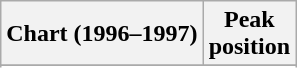<table class="wikitable sortable">
<tr>
<th align="left">Chart (1996–1997)</th>
<th align="center">Peak<br>position</th>
</tr>
<tr>
</tr>
<tr>
</tr>
<tr>
</tr>
</table>
